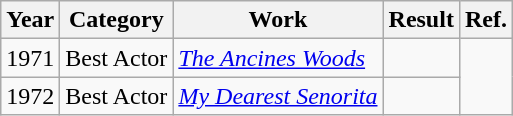<table class = "wikitable sortable">
<tr>
<th>Year</th>
<th>Category</th>
<th>Work</th>
<th>Result</th>
<th>Ref.</th>
</tr>
<tr>
<td>1971</td>
<td>Best Actor</td>
<td><em><a href='#'>The Ancines Woods</a></em></td>
<td></td>
<td rowspan=2></td>
</tr>
<tr>
<td>1972</td>
<td>Best Actor</td>
<td><em><a href='#'>My Dearest Senorita</a></em></td>
<td></td>
</tr>
</table>
